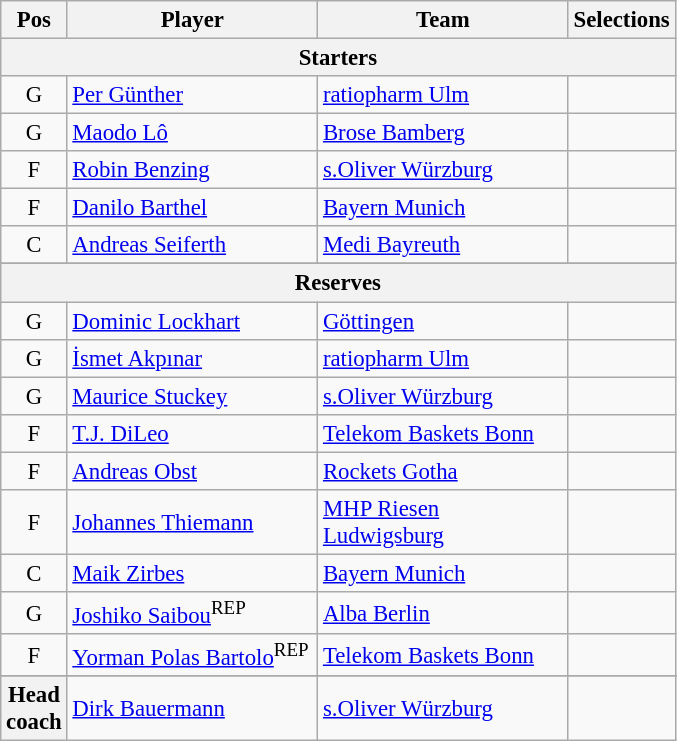<table class="wikitable collapsible collapsed" style="text-align:center; font-size:95%;">
<tr>
<th scope="col" width="25px">Pos</th>
<th scope="col" width="160px">Player</th>
<th scope="col" width="160px">Team</th>
<th scope="col" width="25px">Selections</th>
</tr>
<tr>
<th scope="col" colspan="5">Starters</th>
</tr>
<tr>
<td>G</td>
<td style="text-align:left"><a href='#'>Per Günther</a></td>
<td style="text-align:left"><a href='#'>ratiopharm Ulm</a></td>
<td></td>
</tr>
<tr>
<td>G</td>
<td style="text-align:left"><a href='#'>Maodo Lô</a></td>
<td style="text-align:left"><a href='#'>Brose Bamberg</a></td>
<td></td>
</tr>
<tr>
<td>F</td>
<td style="text-align:left"><a href='#'>Robin Benzing</a></td>
<td style="text-align:left"><a href='#'>s.Oliver Würzburg</a></td>
<td></td>
</tr>
<tr>
<td>F</td>
<td style="text-align:left"><a href='#'>Danilo Barthel</a></td>
<td style="text-align:left"><a href='#'>Bayern Munich</a></td>
<td></td>
</tr>
<tr>
<td>C</td>
<td style="text-align:left"><a href='#'>Andreas Seiferth</a></td>
<td style="text-align:left"><a href='#'>Medi Bayreuth</a></td>
<td></td>
</tr>
<tr>
</tr>
<tr>
<th scope="col" colspan="5">Reserves</th>
</tr>
<tr>
<td>G</td>
<td style="text-align:left"><a href='#'>Dominic Lockhart</a> </td>
<td style="text-align:left"><a href='#'>Göttingen</a></td>
<td></td>
</tr>
<tr>
<td>G</td>
<td style="text-align:left"><a href='#'>İsmet Akpınar</a></td>
<td style="text-align:left"><a href='#'>ratiopharm Ulm</a></td>
<td></td>
</tr>
<tr>
<td>G</td>
<td style="text-align:left"><a href='#'>Maurice Stuckey</a></td>
<td style="text-align:left"><a href='#'>s.Oliver Würzburg</a></td>
<td></td>
</tr>
<tr>
<td>F</td>
<td style="text-align:left"><a href='#'>T.J. DiLeo</a></td>
<td style="text-align:left"><a href='#'>Telekom Baskets Bonn</a></td>
<td></td>
</tr>
<tr>
<td>F</td>
<td style="text-align:left"><a href='#'>Andreas Obst</a> </td>
<td style="text-align:left"><a href='#'>Rockets Gotha</a></td>
<td></td>
</tr>
<tr>
<td>F</td>
<td style="text-align:left"><a href='#'>Johannes Thiemann</a></td>
<td style="text-align:left"><a href='#'>MHP Riesen Ludwigsburg</a></td>
<td></td>
</tr>
<tr>
<td>C</td>
<td style="text-align:left"><a href='#'>Maik Zirbes</a></td>
<td style="text-align:left"><a href='#'>Bayern Munich</a></td>
<td></td>
</tr>
<tr>
<td>G</td>
<td style="text-align:left"><a href='#'>Joshiko Saibou</a><sup>REP</sup></td>
<td style="text-align:left"><a href='#'>Alba Berlin</a></td>
<td></td>
</tr>
<tr>
<td>F</td>
<td style="text-align:left"><a href='#'>Yorman Polas Bartolo</a><sup>REP</sup></td>
<td style="text-align:left"><a href='#'>Telekom Baskets Bonn</a></td>
<td></td>
</tr>
<tr>
</tr>
<tr>
<th>Head coach</th>
<td align=left> <a href='#'>Dirk Bauermann</a></td>
<td align=left><a href='#'>s.Oliver Würzburg</a></td>
<td></td>
</tr>
</table>
